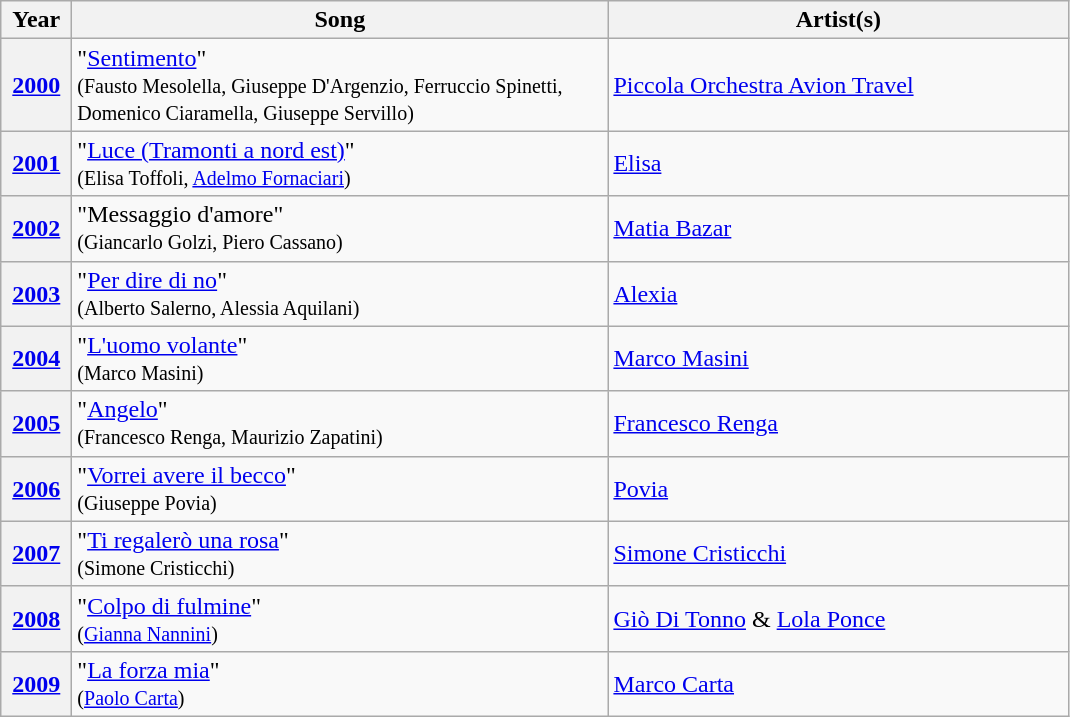<table class="wikitable plainrowheaders">
<tr>
<th style="width:40px;">Year</th>
<th style="width:350px;">Song</th>
<th style="width:300px;">Artist(s)</th>
</tr>
<tr>
<th scope="row"><a href='#'>2000</a></th>
<td>"<a href='#'>Sentimento</a>"<br><small>(Fausto Mesolella, Giuseppe D'Argenzio, Ferruccio Spinetti, Domenico Ciaramella, Giuseppe Servillo)</small></td>
<td><a href='#'>Piccola Orchestra Avion Travel</a></td>
</tr>
<tr>
<th scope="row"><a href='#'>2001</a></th>
<td>"<a href='#'>Luce (Tramonti a nord est)</a>"<br><small>(Elisa Toffoli, <a href='#'>Adelmo Fornaciari</a>)</small></td>
<td><a href='#'>Elisa</a></td>
</tr>
<tr>
<th scope="row"><a href='#'>2002</a></th>
<td>"Messaggio d'amore"<br><small>(Giancarlo Golzi, Piero Cassano)</small></td>
<td><a href='#'>Matia Bazar</a></td>
</tr>
<tr>
<th scope="row"><a href='#'>2003</a></th>
<td>"<a href='#'>Per dire di no</a>"<br><small>(Alberto Salerno, Alessia Aquilani)</small></td>
<td><a href='#'>Alexia</a></td>
</tr>
<tr>
<th scope="row"><a href='#'>2004</a></th>
<td>"<a href='#'>L'uomo volante</a>"<br><small>(Marco Masini)</small></td>
<td><a href='#'>Marco Masini</a></td>
</tr>
<tr>
<th scope="row"><a href='#'>2005</a></th>
<td>"<a href='#'>Angelo</a>"<br><small>(Francesco Renga, Maurizio Zapatini)</small></td>
<td><a href='#'>Francesco Renga</a></td>
</tr>
<tr>
<th scope="row"><a href='#'>2006</a></th>
<td>"<a href='#'>Vorrei avere il becco</a>"<br><small>(Giuseppe Povia)</small></td>
<td><a href='#'>Povia</a></td>
</tr>
<tr>
<th scope="row"><a href='#'>2007</a></th>
<td>"<a href='#'>Ti regalerò una rosa</a>"<br><small>(Simone Cristicchi)</small></td>
<td><a href='#'>Simone Cristicchi</a></td>
</tr>
<tr>
<th scope="row"><a href='#'>2008</a></th>
<td>"<a href='#'>Colpo di fulmine</a>"<br><small>(<a href='#'>Gianna Nannini</a>)</small></td>
<td><a href='#'>Giò Di Tonno</a> & <a href='#'>Lola Ponce</a></td>
</tr>
<tr>
<th scope="row"><a href='#'>2009</a></th>
<td>"<a href='#'>La forza mia</a>"<br><small>(<a href='#'>Paolo Carta</a>)</small></td>
<td><a href='#'>Marco Carta</a></td>
</tr>
</table>
